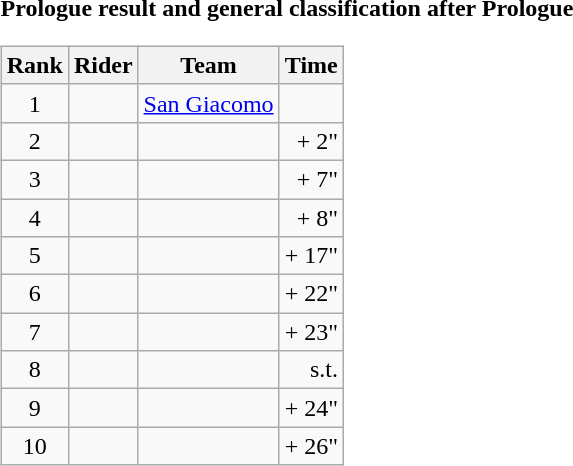<table>
<tr>
<td><strong>Prologue result and general classification after Prologue</strong><br><table class="wikitable">
<tr>
<th scope="col">Rank</th>
<th scope="col">Rider</th>
<th scope="col">Team</th>
<th scope="col">Time</th>
</tr>
<tr>
<td style="text-align:center;">1</td>
<td></td>
<td><a href='#'>San Giacomo</a></td>
<td style="text-align:right;"></td>
</tr>
<tr>
<td style="text-align:center;">2</td>
<td></td>
<td></td>
<td style="text-align:right;">+ 2"</td>
</tr>
<tr>
<td style="text-align:center;">3</td>
<td></td>
<td></td>
<td style="text-align:right;">+ 7"</td>
</tr>
<tr>
<td style="text-align:center;">4</td>
<td></td>
<td></td>
<td style="text-align:right;">+ 8"</td>
</tr>
<tr>
<td style="text-align:center;">5</td>
<td></td>
<td></td>
<td style="text-align:right;">+ 17"</td>
</tr>
<tr>
<td style="text-align:center;">6</td>
<td></td>
<td></td>
<td style="text-align:right;">+ 22"</td>
</tr>
<tr>
<td style="text-align:center;">7</td>
<td></td>
<td></td>
<td style="text-align:right;">+ 23"</td>
</tr>
<tr>
<td style="text-align:center;">8</td>
<td></td>
<td></td>
<td style="text-align:right;">s.t.</td>
</tr>
<tr>
<td style="text-align:center;">9</td>
<td></td>
<td></td>
<td style="text-align:right;">+ 24"</td>
</tr>
<tr>
<td style="text-align:center;">10</td>
<td></td>
<td></td>
<td style="text-align:right;">+ 26"</td>
</tr>
</table>
</td>
</tr>
</table>
